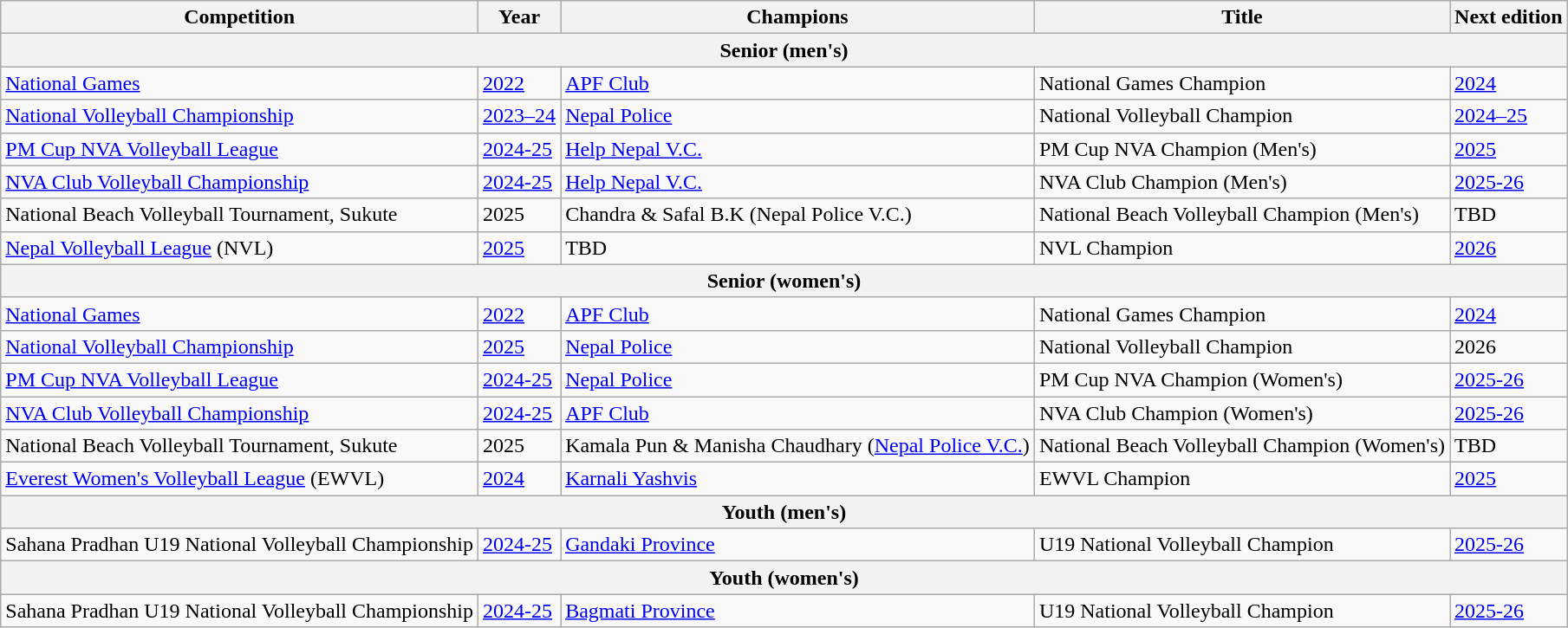<table class="wikitable sortable">
<tr>
<th>Competition</th>
<th>Year</th>
<th>Champions</th>
<th>Title</th>
<th>Next edition</th>
</tr>
<tr>
<th colspan="5">Senior (men's)</th>
</tr>
<tr>
<td><a href='#'>National Games</a></td>
<td><a href='#'>2022</a></td>
<td><a href='#'>APF Club</a></td>
<td>National Games Champion</td>
<td><a href='#'>2024</a></td>
</tr>
<tr>
<td><a href='#'>National Volleyball Championship</a></td>
<td><a href='#'>2023–24</a></td>
<td><a href='#'>Nepal Police</a></td>
<td>National Volleyball Champion</td>
<td><a href='#'>2024–25</a></td>
</tr>
<tr>
<td><a href='#'>PM Cup NVA Volleyball League</a></td>
<td><a href='#'>2024-25</a></td>
<td><a href='#'>Help Nepal V.C.</a></td>
<td>PM Cup NVA Champion (Men's)</td>
<td><a href='#'>2025</a></td>
</tr>
<tr>
<td><a href='#'>NVA Club Volleyball Championship</a></td>
<td><a href='#'>2024-25</a></td>
<td><a href='#'>Help Nepal V.C.</a></td>
<td>NVA Club Champion (Men's)</td>
<td><a href='#'>2025-26</a></td>
</tr>
<tr>
<td>National Beach Volleyball Tournament, Sukute</td>
<td>2025</td>
<td>Chandra & Safal B.K (Nepal Police V.C.)</td>
<td>National Beach Volleyball Champion (Men's)</td>
<td>TBD</td>
</tr>
<tr>
<td><a href='#'>Nepal Volleyball League</a> (NVL)</td>
<td><a href='#'>2025</a></td>
<td>TBD</td>
<td>NVL Champion</td>
<td><a href='#'>2026</a></td>
</tr>
<tr>
<th colspan="5">Senior (women's)</th>
</tr>
<tr>
<td><a href='#'>National Games</a></td>
<td><a href='#'>2022</a></td>
<td><a href='#'>APF Club</a></td>
<td>National Games Champion</td>
<td><a href='#'>2024</a></td>
</tr>
<tr>
<td><a href='#'>National Volleyball Championship</a></td>
<td><a href='#'>2025</a></td>
<td><a href='#'>Nepal Police</a></td>
<td>National Volleyball Champion</td>
<td>2026</td>
</tr>
<tr>
<td><a href='#'>PM Cup NVA Volleyball League</a></td>
<td><a href='#'>2024-25</a></td>
<td><a href='#'>Nepal Police</a></td>
<td>PM Cup NVA Champion (Women's)</td>
<td><a href='#'>2025-26</a></td>
</tr>
<tr>
<td><a href='#'>NVA Club Volleyball Championship</a></td>
<td><a href='#'>2024-25</a></td>
<td><a href='#'>APF Club</a></td>
<td>NVA Club Champion (Women's)</td>
<td><a href='#'>2025-26</a></td>
</tr>
<tr>
<td>National Beach Volleyball Tournament, Sukute</td>
<td>2025</td>
<td>Kamala Pun & Manisha Chaudhary (<a href='#'>Nepal Police V.C.</a>)</td>
<td>National Beach Volleyball Champion (Women's)</td>
<td>TBD</td>
</tr>
<tr>
<td><a href='#'>Everest Women's Volleyball League</a> (EWVL)</td>
<td><a href='#'>2024</a></td>
<td><a href='#'>Karnali Yashvis</a></td>
<td>EWVL Champion</td>
<td><a href='#'>2025</a></td>
</tr>
<tr>
<th colspan="5">Youth (men's)</th>
</tr>
<tr>
<td>Sahana Pradhan U19 National Volleyball Championship</td>
<td><a href='#'>2024-25</a></td>
<td><a href='#'>Gandaki Province</a></td>
<td>U19 National Volleyball Champion</td>
<td><a href='#'>2025-26</a></td>
</tr>
<tr>
<th colspan="5">Youth (women's)</th>
</tr>
<tr>
<td>Sahana Pradhan U19 National Volleyball Championship</td>
<td><a href='#'>2024-25</a></td>
<td><a href='#'>Bagmati Province</a></td>
<td>U19 National Volleyball Champion</td>
<td><a href='#'>2025-26</a></td>
</tr>
</table>
